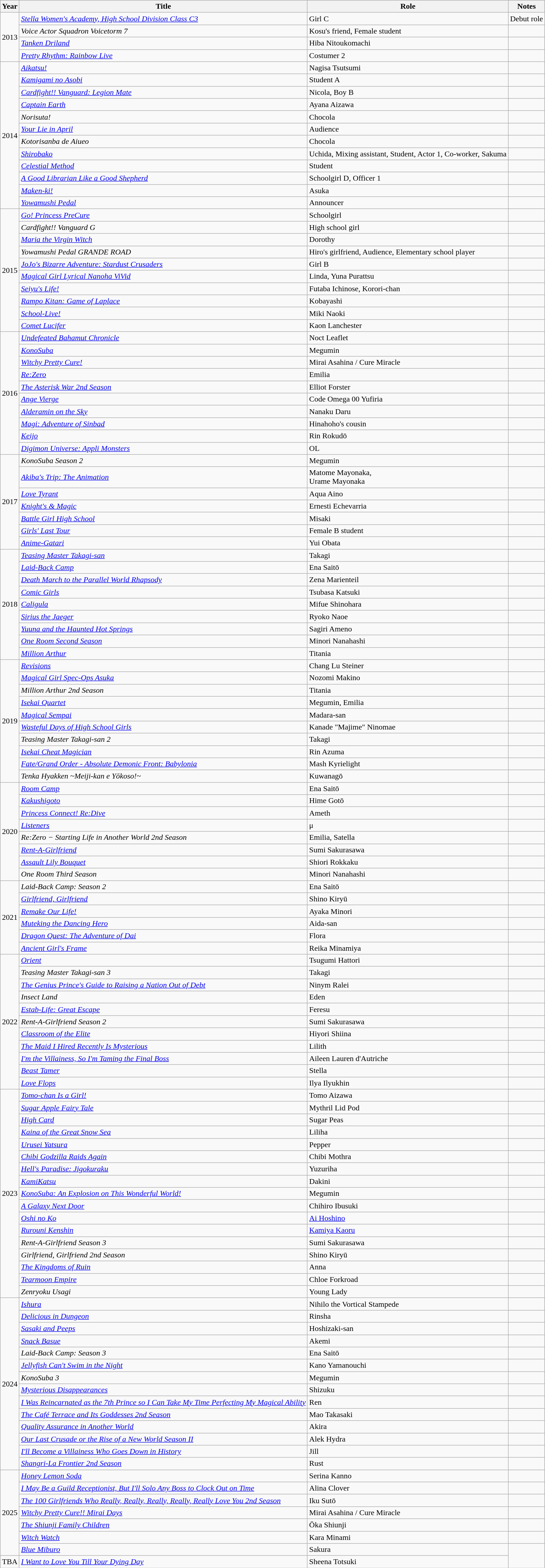<table class="wikitable">
<tr>
<th>Year</th>
<th>Title</th>
<th>Role</th>
<th>Notes</th>
</tr>
<tr>
<td rowspan="4">2013</td>
<td><em><a href='#'>Stella Women's Academy, High School Division Class C3</a></em></td>
<td>Girl C</td>
<td>Debut role</td>
</tr>
<tr>
<td><em>Voice Actor Squadron Voicetorm 7</em></td>
<td>Kosu's friend, Female student</td>
<td></td>
</tr>
<tr>
<td><em><a href='#'>Tanken Driland</a></em></td>
<td>Hiba Nitoukomachi</td>
<td></td>
</tr>
<tr>
<td><em><a href='#'>Pretty Rhythm: Rainbow Live</a></em></td>
<td>Costumer 2</td>
<td></td>
</tr>
<tr>
<td rowspan="12">2014</td>
<td><em><a href='#'>Aikatsu!</a></em></td>
<td>Nagisa Tsutsumi</td>
<td></td>
</tr>
<tr>
<td><em><a href='#'>Kamigami no Asobi</a></em></td>
<td>Student A</td>
<td></td>
</tr>
<tr>
<td><em><a href='#'>Cardfight!! Vanguard: Legion Mate</a></em></td>
<td>Nicola, Boy B</td>
<td></td>
</tr>
<tr>
<td><em><a href='#'>Captain Earth</a></em></td>
<td>Ayana Aizawa</td>
<td></td>
</tr>
<tr>
<td><em>Norisuta!</em></td>
<td>Chocola</td>
<td></td>
</tr>
<tr>
<td><em><a href='#'>Your Lie in April</a></em></td>
<td>Audience</td>
<td></td>
</tr>
<tr>
<td><em>Kotorisanba de Aiueo</em></td>
<td>Chocola</td>
<td></td>
</tr>
<tr>
<td><em><a href='#'>Shirobako</a></em></td>
<td>Uchida, Mixing assistant, Student, Actor 1, Co-worker, Sakuma</td>
<td></td>
</tr>
<tr>
<td><em><a href='#'>Celestial Method</a></em></td>
<td>Student</td>
<td></td>
</tr>
<tr>
<td><em><a href='#'>A Good Librarian Like a Good Shepherd</a></em></td>
<td>Schoolgirl D, Officer 1</td>
<td></td>
</tr>
<tr>
<td><em><a href='#'>Maken-ki!</a></em></td>
<td>Asuka</td>
<td></td>
</tr>
<tr>
<td><em><a href='#'>Yowamushi Pedal</a></em></td>
<td>Announcer</td>
<td></td>
</tr>
<tr>
<td rowspan="10">2015</td>
<td><em><a href='#'>Go! Princess PreCure</a></em></td>
<td>Schoolgirl</td>
<td></td>
</tr>
<tr>
<td><em>Cardfight!! Vanguard G</em></td>
<td>High school girl</td>
<td></td>
</tr>
<tr>
<td><em><a href='#'>Maria the Virgin Witch</a></em></td>
<td>Dorothy</td>
<td></td>
</tr>
<tr>
<td><em>Yowamushi Pedal GRANDE ROAD</em></td>
<td>Hiro's girlfriend, Audience, Elementary school player</td>
<td></td>
</tr>
<tr>
<td><em><a href='#'>JoJo's Bizarre Adventure: Stardust Crusaders</a></em></td>
<td>Girl B</td>
<td></td>
</tr>
<tr>
<td><em><a href='#'>Magical Girl Lyrical Nanoha ViVid</a></em></td>
<td>Linda, Yuna Purattsu</td>
<td></td>
</tr>
<tr>
<td><em><a href='#'>Seiyu's Life!</a></em></td>
<td>Futaba Ichinose, Korori-chan</td>
<td></td>
</tr>
<tr>
<td><em><a href='#'>Rampo Kitan: Game of Laplace</a></em></td>
<td>Kobayashi</td>
<td></td>
</tr>
<tr>
<td><em><a href='#'>School-Live!</a></em></td>
<td>Miki Naoki</td>
<td></td>
</tr>
<tr>
<td><em><a href='#'>Comet Lucifer</a></em></td>
<td>Kaon Lanchester</td>
<td></td>
</tr>
<tr>
<td rowspan="10">2016</td>
<td><em><a href='#'>Undefeated Bahamut Chronicle</a></em></td>
<td>Noct Leaflet</td>
<td></td>
</tr>
<tr>
<td><em><a href='#'>KonoSuba</a></em></td>
<td>Megumin</td>
<td></td>
</tr>
<tr>
<td><em><a href='#'>Witchy Pretty Cure!</a></em></td>
<td>Mirai Asahina / Cure Miracle</td>
<td></td>
</tr>
<tr>
<td><em><a href='#'>Re:Zero</a></em></td>
<td>Emilia</td>
<td></td>
</tr>
<tr>
<td><em><a href='#'>The Asterisk War 2nd Season</a></em></td>
<td>Elliot Forster</td>
<td></td>
</tr>
<tr>
<td><em><a href='#'>Ange Vierge</a></em></td>
<td>Code Omega 00 Yufiria</td>
<td></td>
</tr>
<tr>
<td><em><a href='#'>Alderamin on the Sky</a></em></td>
<td>Nanaku Daru</td>
<td></td>
</tr>
<tr>
<td><em><a href='#'>Magi: Adventure of Sinbad</a></em></td>
<td>Hinahoho's cousin</td>
<td></td>
</tr>
<tr>
<td><em><a href='#'>Keijo</a></em></td>
<td>Rin Rokudō</td>
<td></td>
</tr>
<tr>
<td><em><a href='#'>Digimon Universe: Appli Monsters</a></em></td>
<td>OL</td>
<td></td>
</tr>
<tr>
<td rowspan="7">2017</td>
<td><em>KonoSuba Season 2</em></td>
<td>Megumin</td>
<td></td>
</tr>
<tr>
<td><em><a href='#'>Akiba's Trip: The Animation</a></em></td>
<td>Matome Mayonaka, <br>Urame Mayonaka</td>
<td></td>
</tr>
<tr>
<td><em><a href='#'>Love Tyrant</a></em></td>
<td>Aqua Aino</td>
<td></td>
</tr>
<tr>
<td><em><a href='#'>Knight's & Magic</a></em></td>
<td>Ernesti Echevarria</td>
<td></td>
</tr>
<tr>
<td><em><a href='#'>Battle Girl High School</a></em></td>
<td>Misaki</td>
<td></td>
</tr>
<tr>
<td><em><a href='#'>Girls' Last Tour</a></em></td>
<td>Female B student</td>
<td></td>
</tr>
<tr>
<td><em><a href='#'>Anime-Gatari</a></em></td>
<td>Yui Obata</td>
<td></td>
</tr>
<tr>
<td rowspan="9">2018</td>
<td><em><a href='#'>Teasing Master Takagi-san</a></em></td>
<td>Takagi</td>
<td></td>
</tr>
<tr>
<td><em><a href='#'>Laid-Back Camp</a></em></td>
<td>Ena Saitō</td>
<td></td>
</tr>
<tr>
<td><em><a href='#'>Death March to the Parallel World Rhapsody</a></em></td>
<td>Zena Marienteil</td>
<td></td>
</tr>
<tr>
<td><em><a href='#'>Comic Girls</a></em></td>
<td>Tsubasa Katsuki</td>
<td></td>
</tr>
<tr>
<td><em><a href='#'>Caligula</a></em></td>
<td>Mifue Shinohara</td>
<td></td>
</tr>
<tr>
<td><em><a href='#'>Sirius the Jaeger</a></em></td>
<td>Ryoko Naoe</td>
<td></td>
</tr>
<tr>
<td><em><a href='#'>Yuuna and the Haunted Hot Springs</a></em></td>
<td>Sagiri Ameno</td>
<td></td>
</tr>
<tr>
<td><em><a href='#'>One Room Second Season</a></em></td>
<td>Minori Nanahashi</td>
<td></td>
</tr>
<tr>
<td><em><a href='#'>Million Arthur</a></em></td>
<td>Titania</td>
<td></td>
</tr>
<tr>
<td rowspan="10">2019</td>
<td><em><a href='#'>Revisions</a></em></td>
<td>Chang Lu Steiner</td>
<td></td>
</tr>
<tr>
<td><em><a href='#'>Magical Girl Spec-Ops Asuka</a></em></td>
<td>Nozomi Makino</td>
<td></td>
</tr>
<tr>
<td><em>Million Arthur 2nd Season</em></td>
<td>Titania</td>
<td></td>
</tr>
<tr>
<td><em><a href='#'>Isekai Quartet</a></em></td>
<td>Megumin, Emilia</td>
<td></td>
</tr>
<tr>
<td><em><a href='#'>Magical Sempai</a></em></td>
<td>Madara-san</td>
<td></td>
</tr>
<tr>
<td><em><a href='#'>Wasteful Days of High School Girls</a></em></td>
<td>Kanade "Majime" Ninomae</td>
<td></td>
</tr>
<tr>
<td><em>Teasing Master Takagi-san 2</em></td>
<td>Takagi</td>
<td></td>
</tr>
<tr>
<td><em><a href='#'>Isekai Cheat Magician</a></em></td>
<td>Rin Azuma</td>
<td></td>
</tr>
<tr>
<td><em><a href='#'>Fate/Grand Order - Absolute Demonic Front: Babylonia</a></em></td>
<td>Mash Kyrielight</td>
<td></td>
</tr>
<tr>
<td><em>Tenka Hyakken ~Meiji-kan e Yōkoso!~</em></td>
<td>Kuwanagō</td>
<td></td>
</tr>
<tr>
<td rowspan="8">2020</td>
<td><em><a href='#'>Room Camp</a></em></td>
<td>Ena Saitō</td>
<td></td>
</tr>
<tr>
<td><em><a href='#'>Kakushigoto</a></em></td>
<td>Hime Gotō</td>
<td></td>
</tr>
<tr>
<td><em><a href='#'>Princess Connect! Re:Dive</a></em></td>
<td>Ameth</td>
<td></td>
</tr>
<tr>
<td><em><a href='#'>Listeners</a></em></td>
<td>μ</td>
<td></td>
</tr>
<tr>
<td><em>Re:Zero − Starting Life in Another World 2nd Season</em></td>
<td>Emilia, Satella</td>
<td></td>
</tr>
<tr>
<td><em><a href='#'>Rent-A-Girlfriend</a></em></td>
<td>Sumi Sakurasawa</td>
<td></td>
</tr>
<tr>
<td><em><a href='#'>Assault Lily Bouquet</a></em></td>
<td>Shiori Rokkaku</td>
<td></td>
</tr>
<tr>
<td><em>One Room Third Season</em></td>
<td>Minori Nanahashi</td>
<td></td>
</tr>
<tr>
<td rowspan="6">2021</td>
<td><em>Laid-Back Camp: Season 2</em></td>
<td>Ena Saitō</td>
<td></td>
</tr>
<tr>
<td><em><a href='#'>Girlfriend, Girlfriend</a></em></td>
<td>Shino Kiryū</td>
<td></td>
</tr>
<tr>
<td><em><a href='#'>Remake Our Life!</a></em></td>
<td>Ayaka Minori</td>
<td></td>
</tr>
<tr>
<td><em><a href='#'>Muteking the Dancing Hero</a></em></td>
<td>Aida-san</td>
<td></td>
</tr>
<tr>
<td><em><a href='#'>Dragon Quest: The Adventure of Dai</a></em></td>
<td>Flora</td>
<td></td>
</tr>
<tr>
<td><em><a href='#'>Ancient Girl's Frame</a></em></td>
<td>Reika Minamiya</td>
<td></td>
</tr>
<tr>
<td rowspan="11">2022</td>
<td><em><a href='#'>Orient</a></em></td>
<td>Tsugumi Hattori</td>
<td></td>
</tr>
<tr>
<td><em>Teasing Master Takagi-san 3</em></td>
<td>Takagi</td>
<td></td>
</tr>
<tr>
<td><em><a href='#'>The Genius Prince's Guide to Raising a Nation Out of Debt</a></em></td>
<td>Ninym Ralei</td>
<td></td>
</tr>
<tr>
<td><em>Insect Land</em></td>
<td>Eden</td>
<td></td>
</tr>
<tr>
<td><em><a href='#'>Estab-Life: Great Escape</a></em></td>
<td>Feresu</td>
<td></td>
</tr>
<tr>
<td><em>Rent-A-Girlfriend Season 2</em></td>
<td>Sumi Sakurasawa</td>
<td></td>
</tr>
<tr>
<td><em><a href='#'>Classroom of the Elite</a></em></td>
<td>Hiyori Shiina</td>
<td></td>
</tr>
<tr>
<td><em><a href='#'>The Maid I Hired Recently Is Mysterious</a></em></td>
<td>Lilith</td>
<td></td>
</tr>
<tr>
<td><em><a href='#'>I'm the Villainess, So I'm Taming the Final Boss</a></em></td>
<td>Aileen Lauren d'Autriche</td>
<td></td>
</tr>
<tr>
<td><em><a href='#'>Beast Tamer</a></em></td>
<td>Stella</td>
<td></td>
</tr>
<tr>
<td><em><a href='#'>Love Flops</a></em></td>
<td>Ilya Ilyukhin</td>
<td></td>
</tr>
<tr>
<td rowspan="17">2023</td>
<td><em><a href='#'>Tomo-chan Is a Girl!</a></em></td>
<td>Tomo Aizawa</td>
<td></td>
</tr>
<tr>
<td><em><a href='#'>Sugar Apple Fairy Tale</a></em></td>
<td>Mythril Lid Pod</td>
<td></td>
</tr>
<tr>
<td><em><a href='#'>High Card</a></em></td>
<td>Sugar Peas</td>
<td></td>
</tr>
<tr>
<td><em><a href='#'>Kaina of the Great Snow Sea</a></em></td>
<td>Liliha</td>
<td></td>
</tr>
<tr>
<td><em><a href='#'>Urusei Yatsura</a></em></td>
<td>Pepper</td>
<td></td>
</tr>
<tr>
<td><em><a href='#'>Chibi Godzilla Raids Again</a></em></td>
<td>Chibi Mothra</td>
<td></td>
</tr>
<tr>
<td><em><a href='#'>Hell's Paradise: Jigokuraku</a></em></td>
<td>Yuzuriha</td>
<td></td>
</tr>
<tr>
<td><em><a href='#'>KamiKatsu</a></em></td>
<td>Dakini</td>
<td></td>
</tr>
<tr>
<td><em><a href='#'>KonoSuba: An Explosion on This Wonderful World!</a></em></td>
<td>Megumin</td>
<td></td>
</tr>
<tr>
<td><em><a href='#'>A Galaxy Next Door</a></em></td>
<td>Chihiro Ibusuki</td>
<td></td>
</tr>
<tr>
<td><em><a href='#'>Oshi no Ko</a></em></td>
<td><a href='#'>Ai Hoshino</a></td>
<td></td>
</tr>
<tr>
<td><em><a href='#'>Rurouni Kenshin</a></em></td>
<td><a href='#'>Kamiya Kaoru</a></td>
</tr>
<tr>
<td><em>Rent-A-Girlfriend Season 3</em></td>
<td>Sumi Sakurasawa</td>
<td></td>
</tr>
<tr>
<td><em>Girlfriend, Girlfriend 2nd Season</em></td>
<td>Shino Kiryū</td>
<td></td>
</tr>
<tr>
<td><em><a href='#'>The Kingdoms of Ruin</a></em></td>
<td>Anna</td>
<td></td>
</tr>
<tr>
<td><em><a href='#'>Tearmoon Empire</a></em></td>
<td>Chloe Forkroad</td>
<td></td>
</tr>
<tr>
<td><em>Zenryoku Usagi</em></td>
<td>Young Lady</td>
<td></td>
</tr>
<tr>
<td rowspan="14">2024</td>
<td><em><a href='#'>Ishura</a></em></td>
<td>Nihilo the Vortical Stampede</td>
<td></td>
</tr>
<tr>
<td><em><a href='#'>Delicious in Dungeon</a></em></td>
<td>Rinsha</td>
<td></td>
</tr>
<tr>
<td><em><a href='#'>Sasaki and Peeps</a></em></td>
<td>Hoshizaki-san</td>
<td></td>
</tr>
<tr>
<td><em><a href='#'>Snack Basue</a></em></td>
<td>Akemi</td>
<td></td>
</tr>
<tr>
<td><em>Laid-Back Camp: Season 3</em></td>
<td>Ena Saitō</td>
<td></td>
</tr>
<tr>
<td><em><a href='#'>Jellyfish Can't Swim in the Night</a></em></td>
<td>Kano Yamanouchi</td>
<td></td>
</tr>
<tr>
<td><em>KonoSuba 3</em></td>
<td>Megumin</td>
<td></td>
</tr>
<tr>
<td><em><a href='#'>Mysterious Disappearances</a></em></td>
<td>Shizuku</td>
<td></td>
</tr>
<tr>
<td><em><a href='#'>I Was Reincarnated as the 7th Prince so I Can Take My Time Perfecting My Magical Ability</a></em></td>
<td>Ren</td>
<td></td>
</tr>
<tr>
<td><em><a href='#'>The Café Terrace and Its Goddesses 2nd Season</a></em></td>
<td>Mao Takasaki</td>
<td></td>
</tr>
<tr>
<td><em><a href='#'>Quality Assurance in Another World</a></em></td>
<td>Akira</td>
<td></td>
</tr>
<tr>
<td><em><a href='#'>Our Last Crusade or the Rise of a New World Season II</a></em></td>
<td>Alek Hydra</td>
<td></td>
</tr>
<tr>
<td><em><a href='#'>I'll Become a Villainess Who Goes Down in History</a></em></td>
<td>Jill</td>
<td></td>
</tr>
<tr>
<td><em><a href='#'>Shangri-La Frontier 2nd Season</a></em></td>
<td>Rust</td>
<td></td>
</tr>
<tr>
<td rowspan="7">2025</td>
<td><em><a href='#'>Honey Lemon Soda</a></em></td>
<td>Serina Kanno</td>
<td></td>
</tr>
<tr>
<td><em><a href='#'>I May Be a Guild Receptionist, But I'll Solo Any Boss to Clock Out on Time</a></em></td>
<td>Alina Clover</td>
<td></td>
</tr>
<tr>
<td><em><a href='#'>The 100 Girlfriends Who Really, Really, Really, Really, Really Love You 2nd Season</a></em></td>
<td>Iku Sutō</td>
<td></td>
</tr>
<tr>
<td><em><a href='#'>Witchy Pretty Cure!! Mirai Days</a></em></td>
<td>Mirai Asahina / Cure Miracle</td>
<td></td>
</tr>
<tr>
<td><em><a href='#'>The Shiunji Family Children</a></em></td>
<td>Ōka Shiunji</td>
<td></td>
</tr>
<tr>
<td><em><a href='#'>Witch Watch</a></em></td>
<td>Kara Minami</td>
<td></td>
</tr>
<tr>
<td><em><a href='#'>Blue Miburo</a></em></td>
<td>Sakura</td>
</tr>
<tr>
<td>TBA</td>
<td><em><a href='#'>I Want to Love You Till Your Dying Day</a></em></td>
<td>Sheena Totsuki</td>
</tr>
</table>
